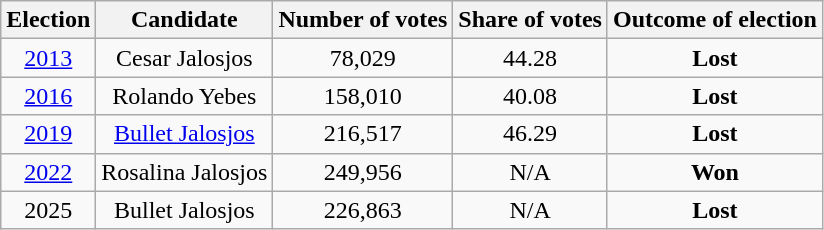<table class=wikitable style="text-align:center;">
<tr>
<th>Election</th>
<th>Candidate</th>
<th>Number of votes</th>
<th>Share of votes</th>
<th>Outcome of election</th>
</tr>
<tr>
<td><a href='#'>2013</a></td>
<td>Cesar Jalosjos</td>
<td>78,029</td>
<td>44.28</td>
<td><strong>Lost</strong></td>
</tr>
<tr>
<td><a href='#'>2016</a></td>
<td>Rolando Yebes</td>
<td>158,010</td>
<td>40.08</td>
<td><strong>Lost</strong></td>
</tr>
<tr>
<td><a href='#'>2019</a></td>
<td><a href='#'>Bullet Jalosjos</a></td>
<td>216,517</td>
<td>46.29</td>
<td><strong>Lost</strong></td>
</tr>
<tr>
<td><a href='#'>2022</a></td>
<td>Rosalina Jalosjos</td>
<td>249,956</td>
<td>N/A</td>
<td><strong>Won</strong></td>
</tr>
<tr>
<td>2025</td>
<td>Bullet Jalosjos</td>
<td>226,863</td>
<td>N/A</td>
<td><strong>Lost</strong></td>
</tr>
</table>
